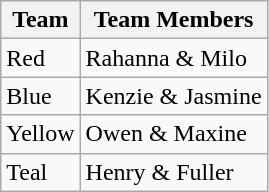<table class="wikitable">
<tr>
<th>Team</th>
<th>Team Members</th>
</tr>
<tr>
<td>Red</td>
<td>Rahanna & Milo</td>
</tr>
<tr>
<td>Blue</td>
<td>Kenzie & Jasmine</td>
</tr>
<tr>
<td>Yellow</td>
<td>Owen & Maxine</td>
</tr>
<tr>
<td>Teal</td>
<td>Henry & Fuller</td>
</tr>
</table>
